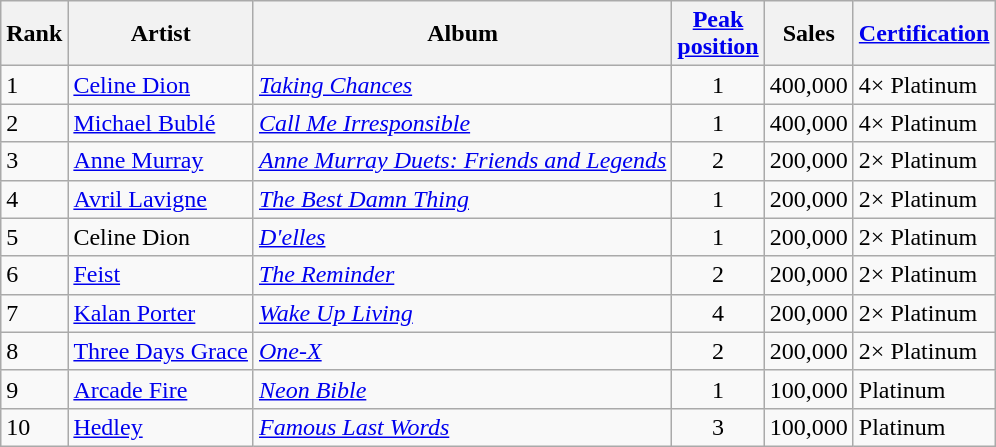<table class="wikitable sortable">
<tr>
<th>Rank</th>
<th>Artist</th>
<th>Album</th>
<th><a href='#'>Peak<br>position</a></th>
<th>Sales</th>
<th><a href='#'>Certification</a></th>
</tr>
<tr>
<td>1</td>
<td><a href='#'>Celine Dion</a></td>
<td><em><a href='#'>Taking Chances</a></em></td>
<td style="text-align:center;">1</td>
<td>400,000</td>
<td>4× Platinum</td>
</tr>
<tr>
<td>2</td>
<td><a href='#'>Michael Bublé</a></td>
<td><em><a href='#'>Call Me Irresponsible</a></em></td>
<td style="text-align:center;">1</td>
<td>400,000</td>
<td>4× Platinum</td>
</tr>
<tr>
<td>3</td>
<td><a href='#'>Anne Murray</a></td>
<td><em><a href='#'>Anne Murray Duets: Friends and Legends</a></em></td>
<td style="text-align:center;">2</td>
<td>200,000</td>
<td>2× Platinum</td>
</tr>
<tr>
<td>4</td>
<td><a href='#'>Avril Lavigne</a></td>
<td><em><a href='#'>The Best Damn Thing</a></em></td>
<td style="text-align:center;">1</td>
<td>200,000</td>
<td>2× Platinum</td>
</tr>
<tr>
<td>5</td>
<td>Celine Dion</td>
<td><em><a href='#'>D'elles</a></em></td>
<td style="text-align:center;">1</td>
<td>200,000</td>
<td>2× Platinum</td>
</tr>
<tr>
<td>6</td>
<td><a href='#'>Feist</a></td>
<td><em><a href='#'>The Reminder</a></em></td>
<td style="text-align:center;">2</td>
<td>200,000</td>
<td>2× Platinum</td>
</tr>
<tr>
<td>7</td>
<td><a href='#'>Kalan Porter</a></td>
<td><em><a href='#'>Wake Up Living</a></em></td>
<td style="text-align:center;">4</td>
<td>200,000</td>
<td>2× Platinum</td>
</tr>
<tr>
<td>8</td>
<td><a href='#'>Three Days Grace</a></td>
<td><em><a href='#'>One-X</a></em></td>
<td style="text-align:center;">2</td>
<td>200,000</td>
<td>2× Platinum</td>
</tr>
<tr>
<td>9</td>
<td><a href='#'>Arcade Fire</a></td>
<td><em><a href='#'>Neon Bible</a></em></td>
<td style="text-align:center;">1</td>
<td>100,000</td>
<td>Platinum</td>
</tr>
<tr>
<td>10</td>
<td><a href='#'>Hedley</a></td>
<td><em><a href='#'>Famous Last Words</a></em></td>
<td style="text-align:center;">3</td>
<td>100,000</td>
<td>Platinum</td>
</tr>
</table>
